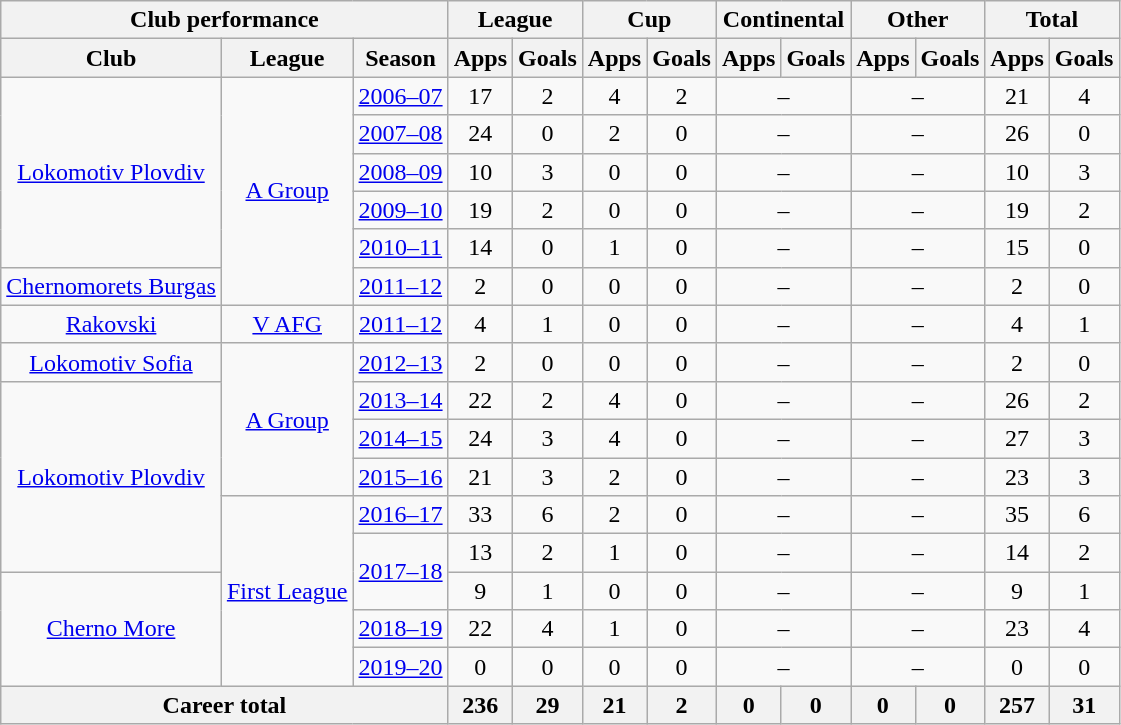<table class="wikitable" style="text-align: center">
<tr>
<th colspan="3">Club performance</th>
<th colspan="2">League</th>
<th colspan="2">Cup</th>
<th colspan="2">Continental</th>
<th colspan="2">Other</th>
<th colspan="3">Total</th>
</tr>
<tr>
<th>Club</th>
<th>League</th>
<th>Season</th>
<th>Apps</th>
<th>Goals</th>
<th>Apps</th>
<th>Goals</th>
<th>Apps</th>
<th>Goals</th>
<th>Apps</th>
<th>Goals</th>
<th>Apps</th>
<th>Goals</th>
</tr>
<tr>
<td rowspan=5><a href='#'>Lokomotiv Plovdiv</a></td>
<td rowspan="6"><a href='#'>A Group</a></td>
<td><a href='#'>2006–07</a></td>
<td>17</td>
<td>2</td>
<td>4</td>
<td>2</td>
<td colspan="2">–</td>
<td colspan="2">–</td>
<td>21</td>
<td>4</td>
</tr>
<tr>
<td><a href='#'>2007–08</a></td>
<td>24</td>
<td>0</td>
<td>2</td>
<td>0</td>
<td colspan="2">–</td>
<td colspan="2">–</td>
<td>26</td>
<td>0</td>
</tr>
<tr>
<td><a href='#'>2008–09</a></td>
<td>10</td>
<td>3</td>
<td>0</td>
<td>0</td>
<td colspan="2">–</td>
<td colspan="2">–</td>
<td>10</td>
<td>3</td>
</tr>
<tr>
<td><a href='#'>2009–10</a></td>
<td>19</td>
<td>2</td>
<td>0</td>
<td>0</td>
<td colspan="2">–</td>
<td colspan="2">–</td>
<td>19</td>
<td>2</td>
</tr>
<tr>
<td><a href='#'>2010–11</a></td>
<td>14</td>
<td>0</td>
<td>1</td>
<td>0</td>
<td colspan="2">–</td>
<td colspan="2">–</td>
<td>15</td>
<td>0</td>
</tr>
<tr>
<td rowspan=1><a href='#'>Chernomorets Burgas</a></td>
<td><a href='#'>2011–12</a></td>
<td>2</td>
<td>0</td>
<td>0</td>
<td>0</td>
<td colspan="2">–</td>
<td colspan="2">–</td>
<td>2</td>
<td>0</td>
</tr>
<tr>
<td rowspan=1><a href='#'>Rakovski</a></td>
<td rowspan="1"><a href='#'>V AFG</a></td>
<td><a href='#'>2011–12</a></td>
<td>4</td>
<td>1</td>
<td>0</td>
<td>0</td>
<td colspan="2">–</td>
<td colspan="2">–</td>
<td>4</td>
<td>1</td>
</tr>
<tr>
<td rowspan=1><a href='#'>Lokomotiv Sofia</a></td>
<td rowspan="4"><a href='#'>A Group</a></td>
<td><a href='#'>2012–13</a></td>
<td>2</td>
<td>0</td>
<td>0</td>
<td>0</td>
<td colspan="2">–</td>
<td colspan="2">–</td>
<td>2</td>
<td>0</td>
</tr>
<tr>
<td rowspan=5><a href='#'>Lokomotiv Plovdiv</a></td>
<td><a href='#'>2013–14</a></td>
<td>22</td>
<td>2</td>
<td>4</td>
<td>0</td>
<td colspan="2">–</td>
<td colspan="2">–</td>
<td>26</td>
<td>2</td>
</tr>
<tr>
<td><a href='#'>2014–15</a></td>
<td>24</td>
<td>3</td>
<td>4</td>
<td>0</td>
<td colspan="2">–</td>
<td colspan="2">–</td>
<td>27</td>
<td>3</td>
</tr>
<tr>
<td><a href='#'>2015–16</a></td>
<td>21</td>
<td>3</td>
<td>2</td>
<td>0</td>
<td colspan="2">–</td>
<td colspan="2">–</td>
<td>23</td>
<td>3</td>
</tr>
<tr>
<td rowspan="5"><a href='#'>First League</a></td>
<td><a href='#'>2016–17</a></td>
<td>33</td>
<td>6</td>
<td>2</td>
<td>0</td>
<td colspan="2">–</td>
<td colspan="2">–</td>
<td>35</td>
<td>6</td>
</tr>
<tr>
<td rowspan="2"><a href='#'>2017–18</a></td>
<td>13</td>
<td>2</td>
<td>1</td>
<td>0</td>
<td colspan="2">–</td>
<td colspan="2">–</td>
<td>14</td>
<td>2</td>
</tr>
<tr>
<td rowspan=3><a href='#'>Cherno More</a></td>
<td>9</td>
<td>1</td>
<td>0</td>
<td>0</td>
<td colspan="2">–</td>
<td colspan="2">–</td>
<td>9</td>
<td>1</td>
</tr>
<tr>
<td><a href='#'>2018–19</a></td>
<td>22</td>
<td>4</td>
<td>1</td>
<td>0</td>
<td colspan="2">–</td>
<td colspan="2">–</td>
<td>23</td>
<td>4</td>
</tr>
<tr>
<td><a href='#'>2019–20</a></td>
<td>0</td>
<td>0</td>
<td>0</td>
<td>0</td>
<td colspan="2">–</td>
<td colspan="2">–</td>
<td>0</td>
<td>0</td>
</tr>
<tr>
<th colspan=3>Career total</th>
<th>236</th>
<th>29</th>
<th>21</th>
<th>2</th>
<th>0</th>
<th>0</th>
<th>0</th>
<th>0</th>
<th>257</th>
<th>31</th>
</tr>
</table>
